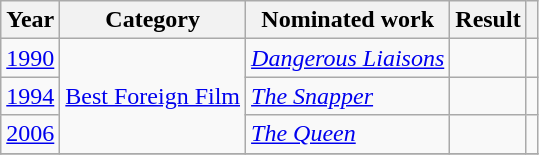<table class="wikitable">
<tr>
<th>Year</th>
<th>Category</th>
<th>Nominated work</th>
<th>Result</th>
<th></th>
</tr>
<tr>
<td><a href='#'>1990</a></td>
<td rowspan=3><a href='#'>Best Foreign Film</a></td>
<td><em><a href='#'>Dangerous Liaisons</a></em></td>
<td></td>
<td></td>
</tr>
<tr>
<td><a href='#'>1994</a></td>
<td><em><a href='#'>The Snapper</a></em></td>
<td></td>
<td></td>
</tr>
<tr>
<td><a href='#'>2006</a></td>
<td><em><a href='#'>The Queen</a></em></td>
<td></td>
<td></td>
</tr>
<tr>
</tr>
</table>
